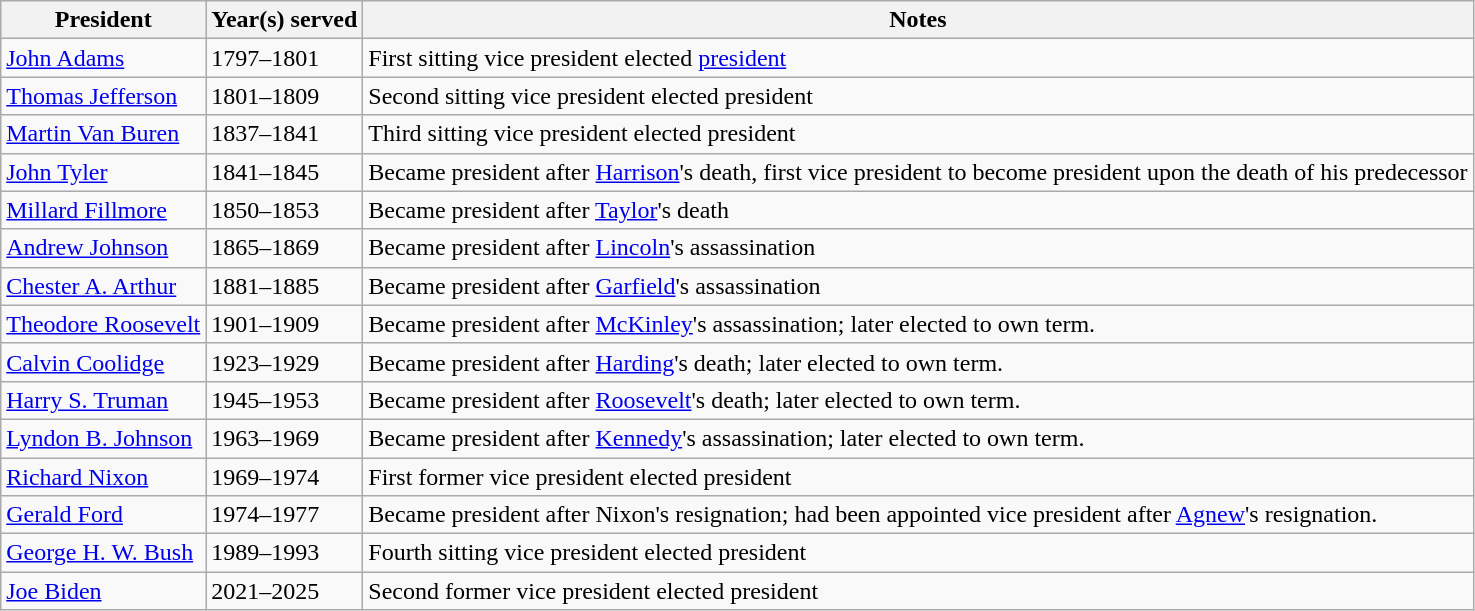<table class="wikitable">
<tr>
<th>President</th>
<th>Year(s) served</th>
<th>Notes</th>
</tr>
<tr>
<td><a href='#'>John Adams</a></td>
<td>1797–1801</td>
<td>First sitting vice president elected <a href='#'>president</a></td>
</tr>
<tr>
<td><a href='#'>Thomas Jefferson</a></td>
<td>1801–1809</td>
<td>Second sitting vice president elected president</td>
</tr>
<tr>
<td><a href='#'>Martin Van Buren</a></td>
<td>1837–1841</td>
<td>Third sitting vice president elected president</td>
</tr>
<tr>
<td><a href='#'>John Tyler</a></td>
<td>1841–1845</td>
<td>Became president after <a href='#'>Harrison</a>'s death, first vice president to become president upon the death of his predecessor</td>
</tr>
<tr>
<td><a href='#'>Millard Fillmore</a></td>
<td>1850–1853</td>
<td>Became president after <a href='#'>Taylor</a>'s death</td>
</tr>
<tr>
<td><a href='#'>Andrew Johnson</a></td>
<td>1865–1869</td>
<td>Became president after <a href='#'>Lincoln</a>'s assassination</td>
</tr>
<tr>
<td><a href='#'>Chester A. Arthur</a></td>
<td>1881–1885</td>
<td>Became president after <a href='#'>Garfield</a>'s assassination</td>
</tr>
<tr>
<td><a href='#'>Theodore Roosevelt</a></td>
<td>1901–1909</td>
<td>Became president after <a href='#'>McKinley</a>'s assassination; later elected to own term.</td>
</tr>
<tr>
<td><a href='#'>Calvin Coolidge</a></td>
<td>1923–1929</td>
<td>Became president after <a href='#'>Harding</a>'s death; later elected to own term.</td>
</tr>
<tr>
<td><a href='#'>Harry S. Truman</a></td>
<td>1945–1953</td>
<td>Became president after <a href='#'>Roosevelt</a>'s death; later elected to own term.</td>
</tr>
<tr>
<td><a href='#'>Lyndon B. Johnson</a></td>
<td>1963–1969</td>
<td>Became president after <a href='#'>Kennedy</a>'s assassination; later elected to own term.</td>
</tr>
<tr>
<td><a href='#'>Richard Nixon</a></td>
<td>1969–1974</td>
<td>First former vice president elected president</td>
</tr>
<tr>
<td><a href='#'>Gerald Ford</a></td>
<td>1974–1977</td>
<td>Became president after Nixon's resignation; had been appointed vice president after <a href='#'>Agnew</a>'s resignation.</td>
</tr>
<tr>
<td><a href='#'>George H. W. Bush</a></td>
<td>1989–1993</td>
<td>Fourth sitting vice president elected president</td>
</tr>
<tr>
<td><a href='#'>Joe Biden</a></td>
<td>2021–2025</td>
<td>Second former vice president elected president</td>
</tr>
</table>
